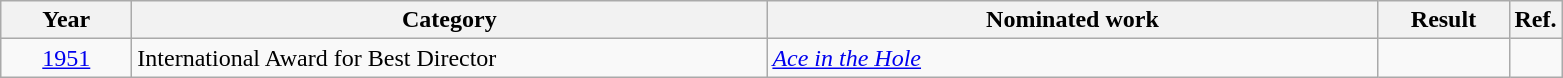<table class=wikitable>
<tr>
<th scope="col" style="width:5em;">Year</th>
<th scope="col" style="width:26em;">Category</th>
<th scope="col" style="width:25em;">Nominated work</th>
<th scope="col" style="width:5em;">Result</th>
<th>Ref.</th>
</tr>
<tr>
<td style="text-align:center;"><a href='#'>1951</a></td>
<td>International Award for Best Director</td>
<td><em><a href='#'>Ace in the Hole</a></em></td>
<td></td>
<td></td>
</tr>
</table>
